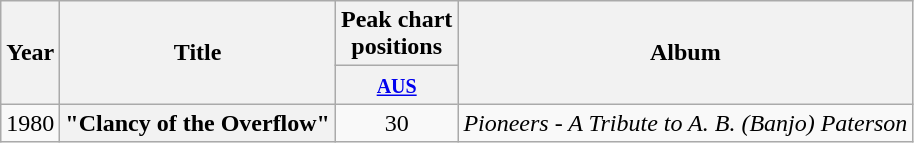<table class="wikitable plainrowheaders" style="text-align:center;" border="1">
<tr>
<th scope="col" rowspan="2">Year</th>
<th scope="col" rowspan="2">Title</th>
<th scope="col" colspan="1">Peak chart<br>positions</th>
<th scope="col" rowspan="2">Album</th>
</tr>
<tr>
<th scope="col" style="text-align:center;"><small><a href='#'>AUS</a><br></small></th>
</tr>
<tr>
<td>1980</td>
<th scope="row">"Clancy of the Overflow"</th>
<td style="text-align:center;">30</td>
<td><em>Pioneers - A Tribute to A. B. (Banjo) Paterson</em></td>
</tr>
</table>
